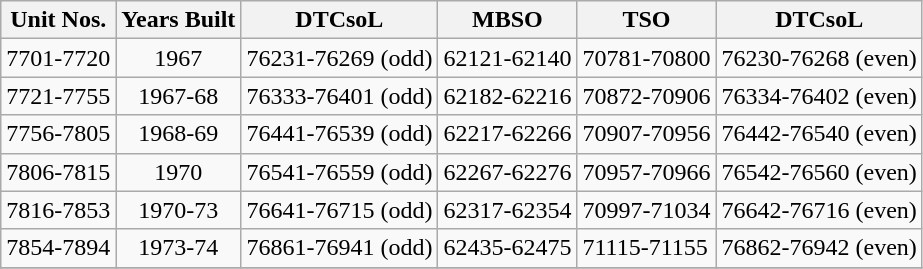<table class="wikitable">
<tr>
<th>Unit Nos.</th>
<th>Years Built</th>
<th>DTCsoL</th>
<th>MBSO</th>
<th>TSO</th>
<th>DTCsoL</th>
</tr>
<tr>
<td>7701-7720</td>
<td align=center>1967</td>
<td>76231-76269 (odd)</td>
<td>62121-62140</td>
<td>70781-70800</td>
<td>76230-76268 (even)</td>
</tr>
<tr>
<td>7721-7755</td>
<td align=center>1967-68</td>
<td>76333-76401 (odd)</td>
<td>62182-62216</td>
<td>70872-70906</td>
<td>76334-76402 (even)</td>
</tr>
<tr>
<td>7756-7805</td>
<td align=center>1968-69</td>
<td>76441-76539 (odd)</td>
<td>62217-62266</td>
<td>70907-70956</td>
<td>76442-76540 (even)</td>
</tr>
<tr>
<td>7806-7815</td>
<td align=center>1970</td>
<td>76541-76559 (odd)</td>
<td>62267-62276</td>
<td>70957-70966</td>
<td>76542-76560 (even)</td>
</tr>
<tr>
<td>7816-7853</td>
<td align=center>1970-73</td>
<td>76641-76715 (odd)</td>
<td>62317-62354</td>
<td>70997-71034</td>
<td>76642-76716 (even)</td>
</tr>
<tr>
<td>7854-7894</td>
<td align=center>1973-74</td>
<td>76861-76941 (odd)</td>
<td>62435-62475</td>
<td>71115-71155</td>
<td>76862-76942 (even)</td>
</tr>
<tr>
</tr>
</table>
